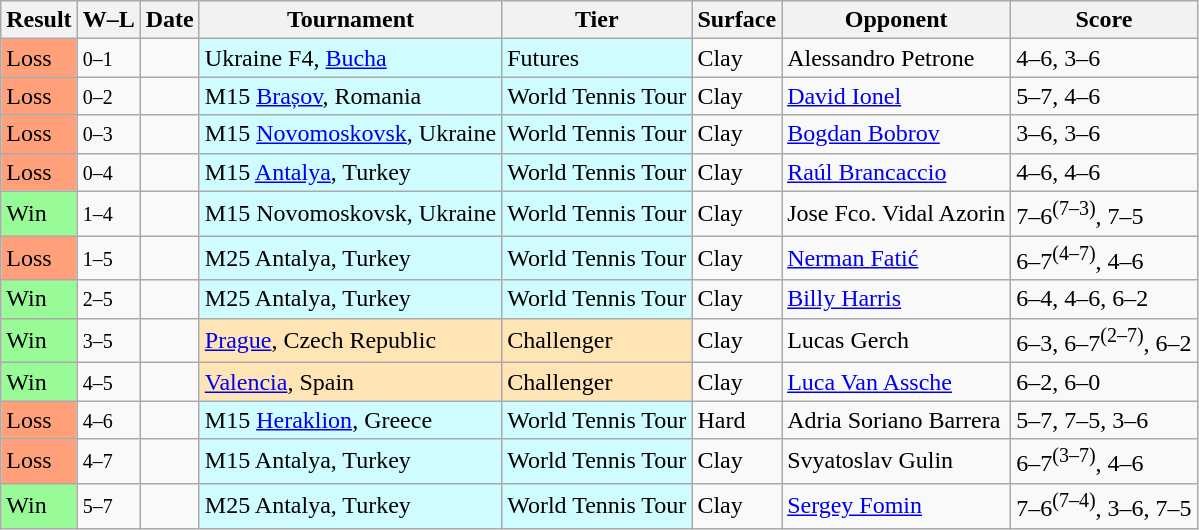<table class="sortable wikitable">
<tr>
<th>Result</th>
<th class="unsortable">W–L</th>
<th>Date</th>
<th>Tournament</th>
<th>Tier</th>
<th>Surface</th>
<th>Opponent</th>
<th class="unsortable">Score</th>
</tr>
<tr>
<td bgcolor=FFA07A>Loss</td>
<td><small>0–1</small></td>
<td></td>
<td style="background:#cffcff;">Ukraine F4, <a href='#'>Bucha</a></td>
<td style="background:#cffcff;">Futures</td>
<td>Clay</td>
<td> Alessandro Petrone</td>
<td>4–6, 3–6</td>
</tr>
<tr>
<td bgcolor=FFA07A>Loss</td>
<td><small>0–2</small></td>
<td></td>
<td style="background:#cffcff;">M15 <a href='#'>Brașov</a>, Romania</td>
<td style="background:#cffcff;">World Tennis Tour</td>
<td>Clay</td>
<td> <a href='#'>David Ionel</a></td>
<td>5–7, 4–6</td>
</tr>
<tr>
<td bgcolor=FFA07A>Loss</td>
<td><small>0–3</small></td>
<td></td>
<td style="background:#cffcff;">M15 <a href='#'>Novomoskovsk</a>, Ukraine</td>
<td style="background:#cffcff;">World Tennis Tour</td>
<td>Clay</td>
<td> <a href='#'>Bogdan Bobrov</a></td>
<td>3–6, 3–6</td>
</tr>
<tr>
<td bgcolor=FFA07A>Loss</td>
<td><small>0–4</small></td>
<td></td>
<td style="background:#cffcff;">M15 <a href='#'>Antalya</a>, Turkey</td>
<td style="background:#cffcff;">World Tennis Tour</td>
<td>Clay</td>
<td> <a href='#'>Raúl Brancaccio</a></td>
<td>4–6, 4–6</td>
</tr>
<tr>
<td bgcolor=98FB98>Win</td>
<td><small>1–4</small></td>
<td></td>
<td style="background:#cffcff;">M15 Novomoskovsk, Ukraine</td>
<td style="background:#cffcff;">World Tennis Tour</td>
<td>Clay</td>
<td> Jose Fco. Vidal Azorin</td>
<td>7–6<sup>(7–3)</sup>, 7–5</td>
</tr>
<tr>
<td bgcolor=FFA07A>Loss</td>
<td><small>1–5</small></td>
<td></td>
<td style="background:#cffcff;">M25 Antalya, Turkey</td>
<td style="background:#cffcff;">World Tennis Tour</td>
<td>Clay</td>
<td> <a href='#'>Nerman Fatić</a></td>
<td>6–7<sup>(4–7)</sup>, 4–6</td>
</tr>
<tr>
<td bgcolor=98FB98>Win</td>
<td><small>2–5</small></td>
<td></td>
<td style="background:#cffcff;">M25 Antalya, Turkey</td>
<td style="background:#cffcff;">World Tennis Tour</td>
<td>Clay</td>
<td> <a href='#'>Billy Harris</a></td>
<td>6–4, 4–6, 6–2</td>
</tr>
<tr>
<td bgcolor=#98fb98>Win</td>
<td><small>3–5</small></td>
<td><a href='#'></a></td>
<td bgcolor=moccasin><a href='#'>Prague</a>, Czech Republic</td>
<td bgcolor=moccasin>Challenger</td>
<td>Clay</td>
<td> Lucas Gerch</td>
<td>6–3, 6–7<sup>(2–7)</sup>, 6–2</td>
</tr>
<tr>
<td bgcolor=#98fb98>Win</td>
<td><small>4–5</small></td>
<td><a href='#'></a></td>
<td bgcolor=moccasin><a href='#'>Valencia</a>, Spain</td>
<td bgcolor=moccasin>Challenger</td>
<td>Clay</td>
<td> <a href='#'>Luca Van Assche</a></td>
<td>6–2, 6–0</td>
</tr>
<tr>
<td bgcolor=FFA07A>Loss</td>
<td><small>4–6</small></td>
<td></td>
<td style="background:#cffcff;">M15 <a href='#'>Heraklion</a>, Greece</td>
<td style="background:#cffcff;">World Tennis Tour</td>
<td>Hard</td>
<td> Adria Soriano Barrera</td>
<td>5–7, 7–5, 3–6</td>
</tr>
<tr>
<td bgcolor=FFA07A>Loss</td>
<td><small>4–7</small></td>
<td></td>
<td style="background:#cffcff;">M15 Antalya, Turkey</td>
<td style="background:#cffcff;">World Tennis Tour</td>
<td>Clay</td>
<td> Svyatoslav Gulin</td>
<td>6–7<sup>(3–7)</sup>, 4–6</td>
</tr>
<tr>
<td bgcolor=98FB98>Win</td>
<td><small>5–7</small></td>
<td></td>
<td style="background:#cffcff;">M25 Antalya, Turkey</td>
<td style="background:#cffcff;">World Tennis Tour</td>
<td>Clay</td>
<td> <a href='#'>Sergey Fomin</a></td>
<td>7–6<sup>(7–4)</sup>, 3–6, 7–5</td>
</tr>
</table>
